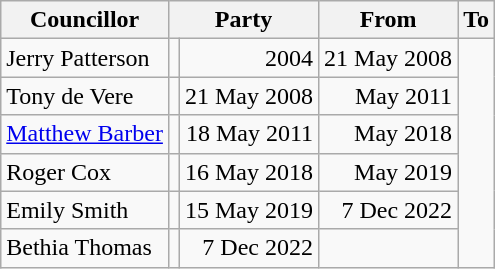<table class=wikitable>
<tr>
<th>Councillor</th>
<th colspan=2>Party</th>
<th>From</th>
<th>To</th>
</tr>
<tr>
<td>Jerry Patterson</td>
<td></td>
<td align=right>2004</td>
<td align=right>21 May 2008</td>
</tr>
<tr>
<td>Tony de Vere</td>
<td></td>
<td align=right>21 May 2008</td>
<td align=right>May 2011</td>
</tr>
<tr>
<td><a href='#'>Matthew Barber</a></td>
<td></td>
<td align=right>18 May 2011</td>
<td align=right>May 2018</td>
</tr>
<tr>
<td>Roger Cox</td>
<td></td>
<td align=right>16 May 2018</td>
<td align=right>May 2019</td>
</tr>
<tr>
<td>Emily Smith</td>
<td></td>
<td align=right>15 May 2019</td>
<td align=right>7 Dec 2022</td>
</tr>
<tr>
<td>Bethia Thomas</td>
<td></td>
<td align=right>7 Dec 2022</td>
<td align=right></td>
</tr>
</table>
